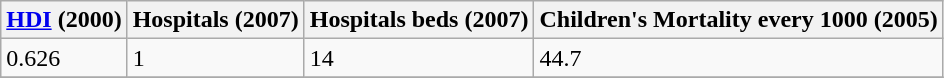<table class="wikitable" border="1">
<tr>
<th><a href='#'>HDI</a> (2000)</th>
<th>Hospitals (2007)</th>
<th>Hospitals beds (2007)</th>
<th>Children's Mortality every 1000 (2005)</th>
</tr>
<tr>
<td>0.626</td>
<td>1</td>
<td>14</td>
<td>44.7</td>
</tr>
<tr>
</tr>
</table>
